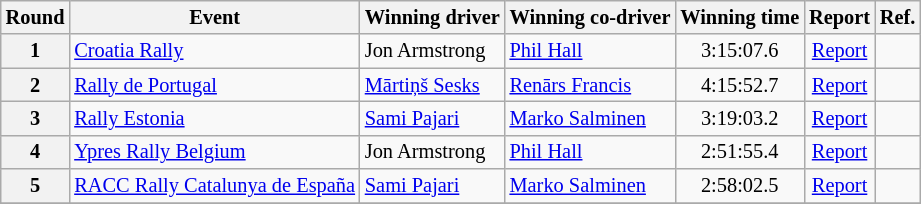<table class="wikitable" style="font-size: 85%;">
<tr>
<th>Round</th>
<th>Event</th>
<th nowrap>Winning driver</th>
<th nowrap>Winning co-driver</th>
<th nowrap>Winning time</th>
<th nowrap>Report</th>
<th>Ref.</th>
</tr>
<tr>
<th>1</th>
<td> <a href='#'>Croatia Rally</a></td>
<td> Jon Armstrong</td>
<td> <a href='#'>Phil Hall</a></td>
<td align="center">3:15:07.6</td>
<td align="center"><a href='#'>Report</a></td>
<td align="center"></td>
</tr>
<tr>
<th>2</th>
<td> <a href='#'>Rally de Portugal</a></td>
<td> <a href='#'>Mārtiņš Sesks</a></td>
<td> <a href='#'>Renārs Francis</a></td>
<td align="center">4:15:52.7</td>
<td align="center"><a href='#'>Report</a></td>
<td align="center"></td>
</tr>
<tr>
<th>3</th>
<td> <a href='#'>Rally Estonia</a></td>
<td> <a href='#'>Sami Pajari</a></td>
<td> <a href='#'>Marko Salminen</a></td>
<td align="center">3:19:03.2</td>
<td align="center"><a href='#'>Report</a></td>
<td align="center"></td>
</tr>
<tr>
<th>4</th>
<td> <a href='#'>Ypres Rally Belgium</a></td>
<td> Jon Armstrong</td>
<td> <a href='#'>Phil Hall</a></td>
<td align="center">2:51:55.4</td>
<td align="center"><a href='#'>Report</a></td>
<td align="center"></td>
</tr>
<tr>
<th>5</th>
<td> <a href='#'>RACC Rally Catalunya de España</a></td>
<td> <a href='#'>Sami Pajari</a></td>
<td> <a href='#'>Marko Salminen</a></td>
<td align="center">2:58:02.5</td>
<td align="center"><a href='#'>Report</a></td>
<td align="center"></td>
</tr>
<tr>
</tr>
</table>
